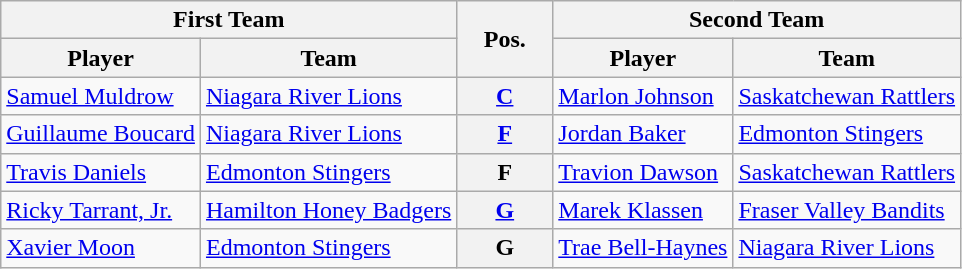<table class="wikitable">
<tr>
<th colspan="2">First Team</th>
<th style="width:10%;" rowspan="2">Pos.</th>
<th colspan="2">Second Team</th>
</tr>
<tr>
<th>Player</th>
<th>Team</th>
<th>Player</th>
<th>Team</th>
</tr>
<tr>
<td><a href='#'>Samuel Muldrow</a></td>
<td><a href='#'>Niagara River Lions</a></td>
<th style="text-align:center;"><a href='#'>C</a></th>
<td><a href='#'>Marlon Johnson</a></td>
<td><a href='#'>Saskatchewan Rattlers</a></td>
</tr>
<tr>
<td><a href='#'>Guillaume Boucard</a></td>
<td><a href='#'>Niagara River Lions</a></td>
<th style="text-align:center;"><a href='#'>F</a></th>
<td><a href='#'>Jordan Baker</a></td>
<td><a href='#'>Edmonton Stingers</a></td>
</tr>
<tr>
<td><a href='#'>Travis Daniels</a></td>
<td><a href='#'>Edmonton Stingers</a></td>
<th style="text-align:center;">F</th>
<td><a href='#'>Travion Dawson</a></td>
<td><a href='#'>Saskatchewan Rattlers</a></td>
</tr>
<tr>
<td><a href='#'>Ricky Tarrant, Jr.</a></td>
<td><a href='#'>Hamilton Honey Badgers</a></td>
<th style="text-align:center;"><a href='#'>G</a></th>
<td><a href='#'>Marek Klassen</a></td>
<td><a href='#'>Fraser Valley Bandits</a></td>
</tr>
<tr>
<td><a href='#'>Xavier Moon</a></td>
<td><a href='#'>Edmonton Stingers</a></td>
<th style="text-align:center;">G</th>
<td><a href='#'>Trae Bell-Haynes</a></td>
<td><a href='#'>Niagara River Lions</a></td>
</tr>
</table>
